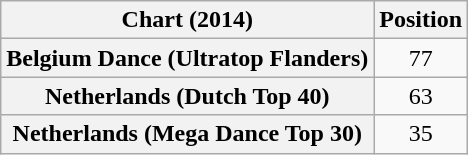<table class="wikitable plainrowheaders" style="text-align:center">
<tr>
<th scope="col">Chart (2014)</th>
<th scope="col">Position</th>
</tr>
<tr>
<th scope="row">Belgium Dance (Ultratop Flanders)</th>
<td>77</td>
</tr>
<tr>
<th scope="row">Netherlands (Dutch Top 40)</th>
<td>63</td>
</tr>
<tr>
<th scope="row">Netherlands (Mega Dance Top 30)</th>
<td>35</td>
</tr>
</table>
